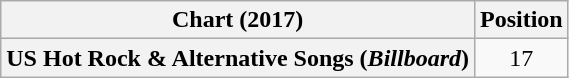<table class="wikitable sortable plainrowheaders" style="text-align:center">
<tr>
<th scope="col">Chart (2017)</th>
<th scope="col">Position</th>
</tr>
<tr>
<th scope="row">US Hot Rock & Alternative Songs (<em>Billboard</em>)</th>
<td>17</td>
</tr>
</table>
